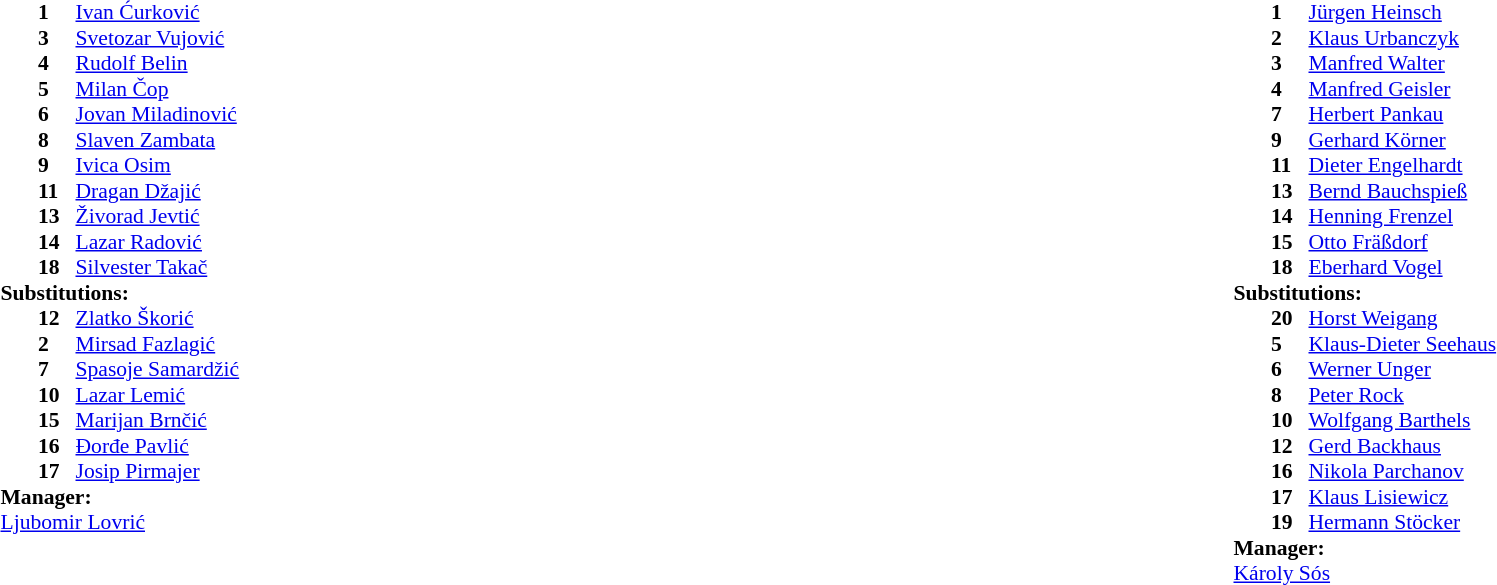<table width="100%">
<tr>
<td valign="top" width="40%"><br><table style="font-size:90%" cellspacing="0" cellpadding="0">
<tr>
<th width=25></th>
<th width=25></th>
</tr>
<tr>
<td></td>
<td><strong>1</strong></td>
<td><a href='#'>Ivan Ćurković</a></td>
</tr>
<tr>
<td></td>
<td><strong>3</strong></td>
<td><a href='#'>Svetozar Vujović</a></td>
</tr>
<tr>
<td></td>
<td><strong>4</strong></td>
<td><a href='#'>Rudolf Belin</a></td>
</tr>
<tr>
<td></td>
<td><strong>5</strong></td>
<td><a href='#'>Milan Čop</a></td>
</tr>
<tr>
<td></td>
<td><strong>6</strong></td>
<td><a href='#'>Jovan Miladinović</a></td>
</tr>
<tr>
<td></td>
<td><strong>8</strong></td>
<td><a href='#'>Slaven Zambata</a></td>
</tr>
<tr>
<td></td>
<td><strong>9</strong></td>
<td><a href='#'>Ivica Osim</a></td>
</tr>
<tr>
<td></td>
<td><strong>11</strong></td>
<td><a href='#'>Dragan Džajić</a></td>
</tr>
<tr>
<td></td>
<td><strong>13</strong></td>
<td><a href='#'>Živorad Jevtić</a></td>
</tr>
<tr>
<td></td>
<td><strong>14</strong></td>
<td><a href='#'>Lazar Radović</a></td>
</tr>
<tr>
<td></td>
<td><strong>18</strong></td>
<td><a href='#'>Silvester Takač</a></td>
</tr>
<tr>
<td colspan=3><strong>Substitutions:</strong></td>
</tr>
<tr>
<td></td>
<td><strong>12</strong></td>
<td><a href='#'>Zlatko Škorić</a></td>
</tr>
<tr>
<td></td>
<td><strong>2</strong></td>
<td><a href='#'>Mirsad Fazlagić</a></td>
</tr>
<tr>
<td></td>
<td><strong>7</strong></td>
<td><a href='#'>Spasoje Samardžić</a></td>
</tr>
<tr>
<td></td>
<td><strong>10</strong></td>
<td><a href='#'>Lazar Lemić</a></td>
</tr>
<tr>
<td></td>
<td><strong>15</strong></td>
<td><a href='#'>Marijan Brnčić</a></td>
</tr>
<tr>
<td></td>
<td><strong>16</strong></td>
<td><a href='#'>Đorđe Pavlić</a></td>
</tr>
<tr>
<td></td>
<td><strong>17</strong></td>
<td><a href='#'>Josip Pirmajer</a></td>
</tr>
<tr>
<td colspan=3><strong>Manager:</strong></td>
</tr>
<tr>
<td colspan=3> <a href='#'>Ljubomir Lovrić</a></td>
</tr>
</table>
</td>
<td valign="top" width="50%"><br><table style="font-size:90%; margin:auto" cellspacing="0" cellpadding="0">
<tr>
<th width=25></th>
<th width=25></th>
</tr>
<tr>
<td></td>
<td><strong>1</strong></td>
<td><a href='#'>Jürgen Heinsch</a></td>
</tr>
<tr>
<td></td>
<td><strong>2</strong></td>
<td><a href='#'>Klaus Urbanczyk</a></td>
</tr>
<tr>
<td></td>
<td><strong>3</strong></td>
<td><a href='#'>Manfred Walter</a></td>
</tr>
<tr>
<td></td>
<td><strong>4</strong></td>
<td><a href='#'>Manfred Geisler</a></td>
</tr>
<tr>
<td></td>
<td><strong>7</strong></td>
<td><a href='#'>Herbert Pankau</a></td>
</tr>
<tr>
<td></td>
<td><strong>9</strong></td>
<td><a href='#'>Gerhard Körner</a></td>
</tr>
<tr>
<td></td>
<td><strong>11</strong></td>
<td><a href='#'>Dieter Engelhardt</a></td>
</tr>
<tr>
<td></td>
<td><strong>13</strong></td>
<td><a href='#'>Bernd Bauchspieß</a></td>
</tr>
<tr>
<td></td>
<td><strong>14</strong></td>
<td><a href='#'>Henning Frenzel</a></td>
</tr>
<tr>
<td></td>
<td><strong>15</strong></td>
<td><a href='#'>Otto Fräßdorf</a></td>
</tr>
<tr>
<td></td>
<td><strong>18</strong></td>
<td><a href='#'>Eberhard Vogel</a></td>
</tr>
<tr>
<td colspan=3><strong>Substitutions:</strong></td>
</tr>
<tr>
<td></td>
<td><strong>20</strong></td>
<td><a href='#'>Horst Weigang</a></td>
</tr>
<tr>
<td></td>
<td><strong>5</strong></td>
<td><a href='#'>Klaus-Dieter Seehaus</a></td>
</tr>
<tr>
<td></td>
<td><strong>6</strong></td>
<td><a href='#'>Werner Unger</a></td>
</tr>
<tr>
<td></td>
<td><strong>8</strong></td>
<td><a href='#'>Peter Rock</a></td>
</tr>
<tr>
<td></td>
<td><strong>10</strong></td>
<td><a href='#'>Wolfgang Barthels</a></td>
</tr>
<tr>
<td></td>
<td><strong>12</strong></td>
<td><a href='#'>Gerd Backhaus</a></td>
</tr>
<tr>
<td></td>
<td><strong>16</strong></td>
<td><a href='#'>Nikola Parchanov</a></td>
</tr>
<tr>
<td></td>
<td><strong>17</strong></td>
<td><a href='#'>Klaus Lisiewicz</a></td>
</tr>
<tr>
<td></td>
<td><strong>19</strong></td>
<td><a href='#'>Hermann Stöcker</a></td>
</tr>
<tr>
<td colspan=3><strong>Manager:</strong></td>
</tr>
<tr>
<td colspan=3> <a href='#'>Károly Sós</a></td>
</tr>
</table>
</td>
</tr>
</table>
